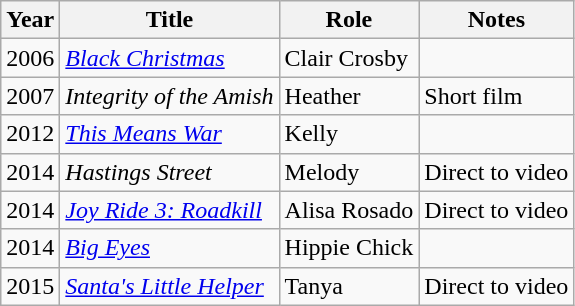<table class="wikitable sortable">
<tr>
<th>Year</th>
<th>Title</th>
<th>Role</th>
<th class="unsortable">Notes</th>
</tr>
<tr>
<td>2006</td>
<td><em><a href='#'>Black Christmas</a></em></td>
<td>Clair Crosby</td>
<td></td>
</tr>
<tr>
<td>2007</td>
<td><em>Integrity of the Amish</em></td>
<td>Heather</td>
<td>Short film</td>
</tr>
<tr>
<td>2012</td>
<td><em><a href='#'>This Means War</a></em></td>
<td>Kelly</td>
<td></td>
</tr>
<tr>
<td>2014</td>
<td><em>Hastings Street</em></td>
<td>Melody</td>
<td>Direct to video</td>
</tr>
<tr>
<td>2014</td>
<td><em><a href='#'>Joy Ride 3: Roadkill</a></em></td>
<td>Alisa Rosado</td>
<td>Direct to video</td>
</tr>
<tr>
<td>2014</td>
<td><em><a href='#'>Big Eyes</a></em></td>
<td>Hippie Chick</td>
<td></td>
</tr>
<tr>
<td>2015</td>
<td><em><a href='#'>Santa's Little Helper</a></em></td>
<td>Tanya</td>
<td>Direct to video</td>
</tr>
</table>
